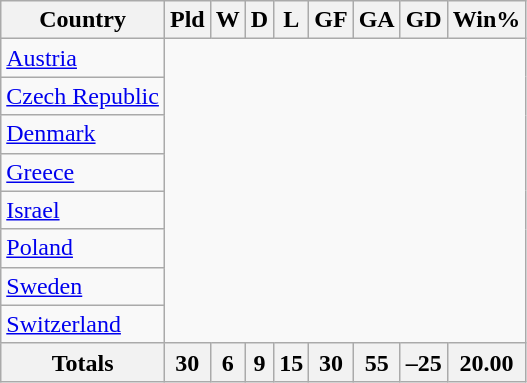<table class="wikitable sortable" style="text-align:center">
<tr>
<th>Country</th>
<th>Pld</th>
<th>W</th>
<th>D</th>
<th>L</th>
<th>GF</th>
<th>GA</th>
<th>GD</th>
<th>Win%</th>
</tr>
<tr>
<td align=left> <a href='#'>Austria</a><br></td>
</tr>
<tr>
<td align=left> <a href='#'>Czech Republic</a><br></td>
</tr>
<tr>
<td align=left> <a href='#'>Denmark</a><br></td>
</tr>
<tr>
<td align=left> <a href='#'>Greece</a><br></td>
</tr>
<tr>
<td align=left> <a href='#'>Israel</a><br></td>
</tr>
<tr>
<td align=left> <a href='#'>Poland</a><br></td>
</tr>
<tr>
<td align=left> <a href='#'>Sweden</a><br></td>
</tr>
<tr>
<td align=left> <a href='#'>Switzerland</a><br></td>
</tr>
<tr class="sortbottom">
<th>Totals</th>
<th><strong>30</strong></th>
<th><strong>6</strong></th>
<th><strong>9</strong></th>
<th><strong>15</strong></th>
<th><strong>30</strong></th>
<th><strong>55</strong></th>
<th><strong>–25</strong></th>
<th><strong>20.00</strong></th>
</tr>
</table>
